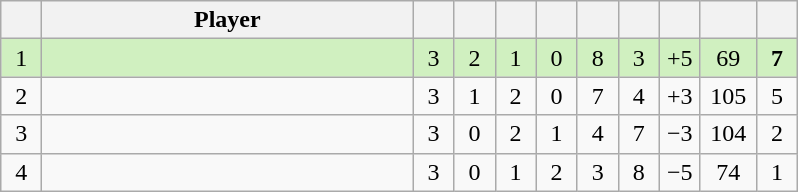<table class="wikitable" style="text-align:center; margin: 1em auto 1em auto, align:left">
<tr>
<th width=20></th>
<th width=240>Player</th>
<th width=20></th>
<th width=20></th>
<th width=20></th>
<th width=20></th>
<th width=20></th>
<th width=20></th>
<th width=20></th>
<th width=30></th>
<th width=20></th>
</tr>
<tr style="background:#D0F0C0;">
<td>1</td>
<td align=left></td>
<td>3</td>
<td>2</td>
<td>1</td>
<td>0</td>
<td>8</td>
<td>3</td>
<td>+5</td>
<td>69</td>
<td><strong>7</strong></td>
</tr>
<tr style=>
<td>2</td>
<td align=left></td>
<td>3</td>
<td>1</td>
<td>2</td>
<td>0</td>
<td>7</td>
<td>4</td>
<td>+3</td>
<td>105</td>
<td>5</td>
</tr>
<tr style=>
<td>3</td>
<td align=left></td>
<td>3</td>
<td>0</td>
<td>2</td>
<td>1</td>
<td>4</td>
<td>7</td>
<td>−3</td>
<td>104</td>
<td>2</td>
</tr>
<tr style=>
<td>4</td>
<td align=left></td>
<td>3</td>
<td>0</td>
<td>1</td>
<td>2</td>
<td>3</td>
<td>8</td>
<td>−5</td>
<td>74</td>
<td>1</td>
</tr>
</table>
